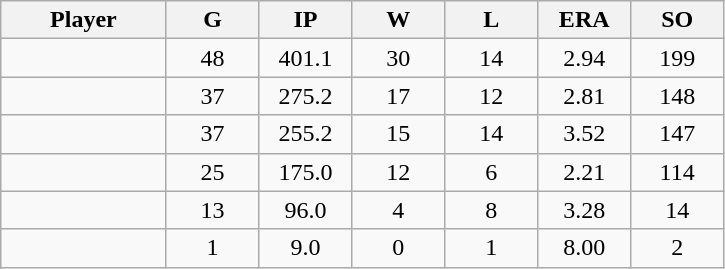<table class="wikitable sortable">
<tr>
<th bgcolor="#DDDDFF" width="16%">Player</th>
<th bgcolor="#DDDDFF" width="9%">G</th>
<th bgcolor="#DDDDFF" width="9%">IP</th>
<th bgcolor="#DDDDFF" width="9%">W</th>
<th bgcolor="#DDDDFF" width="9%">L</th>
<th bgcolor="#DDDDFF" width="9%">ERA</th>
<th bgcolor="#DDDDFF" width="9%">SO</th>
</tr>
<tr align="center">
<td></td>
<td>48</td>
<td>401.1</td>
<td>30</td>
<td>14</td>
<td>2.94</td>
<td>199</td>
</tr>
<tr align="center">
<td></td>
<td>37</td>
<td>275.2</td>
<td>17</td>
<td>12</td>
<td>2.81</td>
<td>148</td>
</tr>
<tr align="center">
<td></td>
<td>37</td>
<td>255.2</td>
<td>15</td>
<td>14</td>
<td>3.52</td>
<td>147</td>
</tr>
<tr align="center">
<td></td>
<td>25</td>
<td>175.0</td>
<td>12</td>
<td>6</td>
<td>2.21</td>
<td>114</td>
</tr>
<tr align="center">
<td></td>
<td>13</td>
<td>96.0</td>
<td>4</td>
<td>8</td>
<td>3.28</td>
<td>14</td>
</tr>
<tr align="center">
<td></td>
<td>1</td>
<td>9.0</td>
<td>0</td>
<td>1</td>
<td>8.00</td>
<td>2</td>
</tr>
</table>
